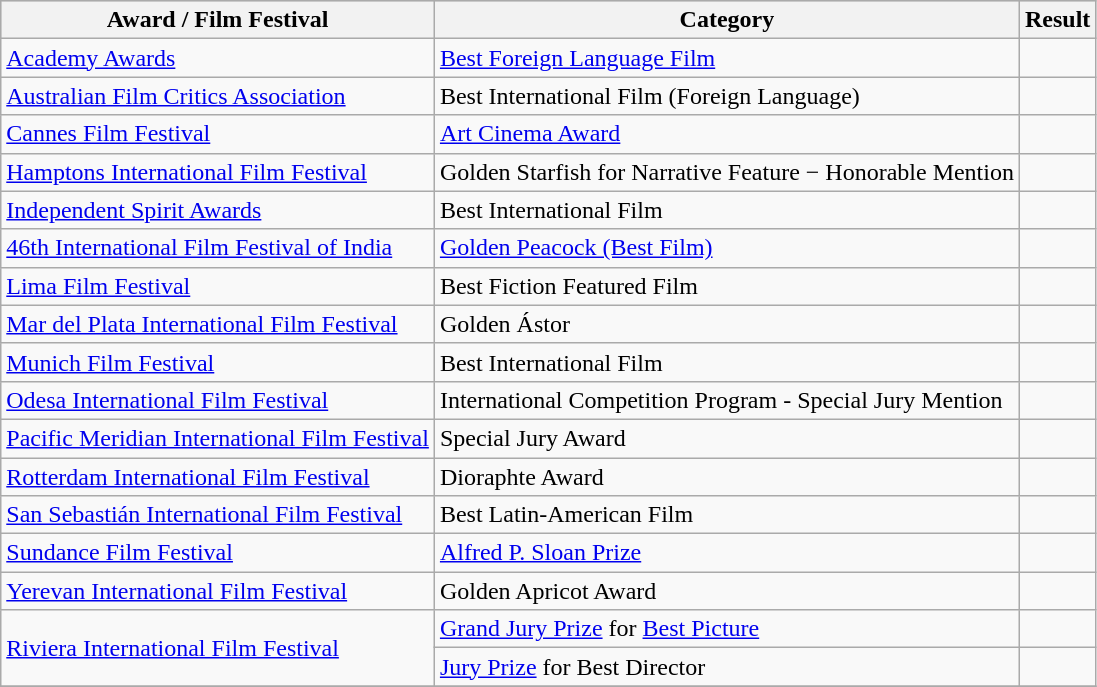<table class="wikitable plainrowheaders sortable">
<tr style="background:#ccc; text-align:center;">
<th scope="col">Award / Film Festival</th>
<th scope="col">Category</th>
<th scope="col">Result</th>
</tr>
<tr>
<td><a href='#'>Academy Awards</a></td>
<td><a href='#'>Best Foreign Language Film</a></td>
<td></td>
</tr>
<tr>
<td><a href='#'>Australian Film Critics Association</a></td>
<td>Best International Film (Foreign Language)</td>
<td></td>
</tr>
<tr>
<td><a href='#'>Cannes Film Festival</a></td>
<td><a href='#'>Art Cinema Award</a></td>
<td></td>
</tr>
<tr>
<td><a href='#'>Hamptons International Film Festival</a></td>
<td>Golden Starfish for Narrative Feature − Honorable Mention</td>
<td></td>
</tr>
<tr>
<td><a href='#'>Independent Spirit Awards</a></td>
<td>Best International Film</td>
<td></td>
</tr>
<tr>
<td><a href='#'>46th International Film Festival of India</a></td>
<td><a href='#'>Golden Peacock (Best Film)</a></td>
<td></td>
</tr>
<tr>
<td><a href='#'>Lima Film Festival</a></td>
<td>Best Fiction Featured Film</td>
<td></td>
</tr>
<tr>
<td><a href='#'>Mar del Plata International Film Festival</a></td>
<td>Golden Ástor</td>
<td></td>
</tr>
<tr>
<td><a href='#'>Munich Film Festival</a></td>
<td>Best International Film</td>
<td></td>
</tr>
<tr>
<td><a href='#'>Odesa International Film Festival</a></td>
<td>International Competition Program - Special Jury Mention</td>
<td></td>
</tr>
<tr>
<td><a href='#'>Pacific Meridian International Film Festival</a></td>
<td>Special Jury Award</td>
<td></td>
</tr>
<tr>
<td><a href='#'>Rotterdam International Film Festival</a></td>
<td>Dioraphte Award</td>
<td></td>
</tr>
<tr>
<td><a href='#'>San Sebastián International Film Festival</a></td>
<td>Best Latin-American Film</td>
<td></td>
</tr>
<tr>
<td><a href='#'>Sundance Film Festival</a></td>
<td><a href='#'>Alfred P. Sloan Prize</a></td>
<td></td>
</tr>
<tr>
<td><a href='#'>Yerevan International Film Festival</a></td>
<td>Golden Apricot Award</td>
<td></td>
</tr>
<tr>
<td rowspan=2><a href='#'>Riviera International Film Festival</a></td>
<td><a href='#'>Grand Jury Prize</a> for <a href='#'>Best Picture</a></td>
<td></td>
</tr>
<tr>
<td><a href='#'>Jury Prize</a> for Best Director</td>
<td></td>
</tr>
<tr>
</tr>
</table>
